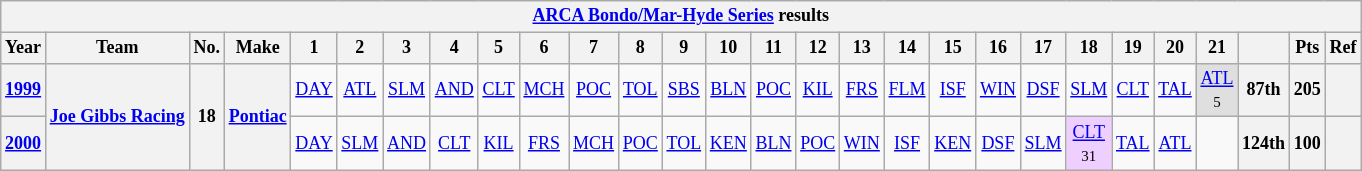<table class="wikitable" style="text-align:center; font-size:75%">
<tr>
<th colspan=45><a href='#'>ARCA Bondo/Mar-Hyde Series</a> results</th>
</tr>
<tr>
<th>Year</th>
<th>Team</th>
<th>No.</th>
<th>Make</th>
<th>1</th>
<th>2</th>
<th>3</th>
<th>4</th>
<th>5</th>
<th>6</th>
<th>7</th>
<th>8</th>
<th>9</th>
<th>10</th>
<th>11</th>
<th>12</th>
<th>13</th>
<th>14</th>
<th>15</th>
<th>16</th>
<th>17</th>
<th>18</th>
<th>19</th>
<th>20</th>
<th>21</th>
<th></th>
<th>Pts</th>
<th>Ref</th>
</tr>
<tr>
<th><a href='#'>1999</a></th>
<th rowspan=2 nowrap><a href='#'>Joe Gibbs Racing</a></th>
<th rowspan=2>18</th>
<th rowspan=2><a href='#'>Pontiac</a></th>
<td><a href='#'>DAY</a></td>
<td><a href='#'>ATL</a></td>
<td><a href='#'>SLM</a></td>
<td><a href='#'>AND</a></td>
<td><a href='#'>CLT</a></td>
<td><a href='#'>MCH</a></td>
<td><a href='#'>POC</a></td>
<td><a href='#'>TOL</a></td>
<td><a href='#'>SBS</a></td>
<td><a href='#'>BLN</a></td>
<td><a href='#'>POC</a></td>
<td><a href='#'>KIL</a></td>
<td><a href='#'>FRS</a></td>
<td><a href='#'>FLM</a></td>
<td><a href='#'>ISF</a></td>
<td><a href='#'>WIN</a></td>
<td><a href='#'>DSF</a></td>
<td><a href='#'>SLM</a></td>
<td><a href='#'>CLT</a></td>
<td><a href='#'>TAL</a></td>
<td style="background:#DFDFDF;"><a href='#'>ATL</a><br><small>5</small></td>
<th>87th</th>
<th>205</th>
<th></th>
</tr>
<tr>
<th><a href='#'>2000</a></th>
<td><a href='#'>DAY</a></td>
<td><a href='#'>SLM</a></td>
<td><a href='#'>AND</a></td>
<td><a href='#'>CLT</a></td>
<td><a href='#'>KIL</a></td>
<td><a href='#'>FRS</a></td>
<td><a href='#'>MCH</a></td>
<td><a href='#'>POC</a></td>
<td><a href='#'>TOL</a></td>
<td><a href='#'>KEN</a></td>
<td><a href='#'>BLN</a></td>
<td><a href='#'>POC</a></td>
<td><a href='#'>WIN</a></td>
<td><a href='#'>ISF</a></td>
<td><a href='#'>KEN</a></td>
<td><a href='#'>DSF</a></td>
<td><a href='#'>SLM</a></td>
<td style="background:#EFCFFF;"><a href='#'>CLT</a><br><small>31</small></td>
<td><a href='#'>TAL</a></td>
<td><a href='#'>ATL</a></td>
<td></td>
<th>124th</th>
<th>100</th>
<th></th>
</tr>
</table>
